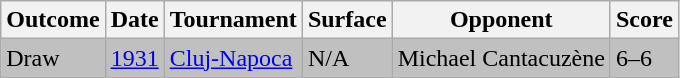<table class="wikitable">
<tr>
<th>Outcome</th>
<th>Date</th>
<th>Tournament</th>
<th>Surface</th>
<th>Opponent</th>
<th>Score</th>
</tr>
<tr bgcolor=silver>
<td>Draw</td>
<td><a href='#'>1931</a></td>
<td><a href='#'>Cluj-Napoca</a></td>
<td>N/A</td>
<td> Michael Cantacuzène</td>
<td>6–6</td>
</tr>
</table>
